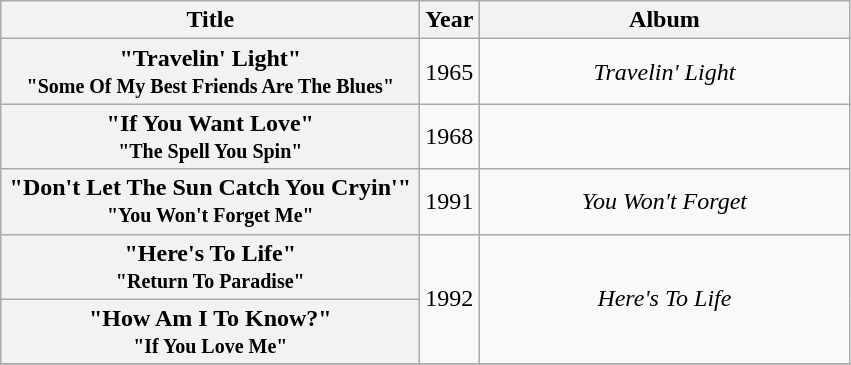<table class="wikitable plainrowheaders" style="text-align: center;">
<tr>
<th scope="col" style="width:17em;">Title</th>
<th>Year</th>
<th scope="col" style="width:15em;">Album</th>
</tr>
<tr>
<th scope="row">"Travelin' Light"<br><small>"Some Of My Best Friends Are The Blues"</small></th>
<td>1965</td>
<td><em>Travelin' Light</em></td>
</tr>
<tr>
<th scope="row">"If You Want Love"<br><small>"The Spell You Spin"</small></th>
<td>1968</td>
<td></td>
</tr>
<tr>
<th scope="row">"Don't Let The Sun Catch You Cryin'"<br><small>"You Won't Forget Me"</small></th>
<td>1991</td>
<td><em>You Won't Forget</em></td>
</tr>
<tr>
<th scope="row">"Here's To Life"<br><small>"Return To Paradise"</small></th>
<td rowspan=2>1992</td>
<td rowspan=2><em>Here's To Life</em></td>
</tr>
<tr>
<th scope="row">"How Am I To Know?"<br><small>"If You Love Me"</small></th>
</tr>
<tr>
</tr>
</table>
